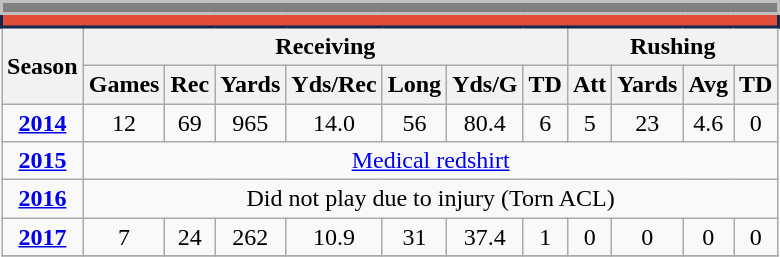<table class=wikitable style="text-align:center;">
<tr>
<td ! colspan="12" style="background:gray; border:2px solid silver; color:white;"></td>
</tr>
<tr>
<td ! colspan="12" style="background: #e04e39; border: 2px solid #13294b; color:#FFFFFF;"></td>
</tr>
<tr>
<th rowspan=2>Season</th>
<th colspan=7>Receiving</th>
<th colspan=4>Rushing</th>
</tr>
<tr>
<th>Games</th>
<th>Rec</th>
<th>Yards</th>
<th>Yds/Rec</th>
<th>Long</th>
<th>Yds/G</th>
<th>TD</th>
<th>Att</th>
<th>Yards</th>
<th>Avg</th>
<th>TD</th>
</tr>
<tr>
<td><strong><a href='#'>2014</a></strong></td>
<td>12</td>
<td>69</td>
<td>965</td>
<td>14.0</td>
<td>56</td>
<td>80.4</td>
<td>6</td>
<td>5</td>
<td>23</td>
<td>4.6</td>
<td>0</td>
</tr>
<tr>
<td><strong><a href='#'>2015</a></strong></td>
<td colspan="11"><a href='#'>Medical redshirt</a></td>
</tr>
<tr>
<td><strong><a href='#'>2016</a></strong></td>
<td colspan="11">Did not play due to injury (Torn ACL)</td>
</tr>
<tr>
<td><strong><a href='#'>2017</a></strong></td>
<td>7</td>
<td>24</td>
<td>262</td>
<td>10.9</td>
<td>31</td>
<td>37.4</td>
<td>1</td>
<td>0</td>
<td>0</td>
<td>0</td>
<td>0</td>
</tr>
<tr>
</tr>
</table>
